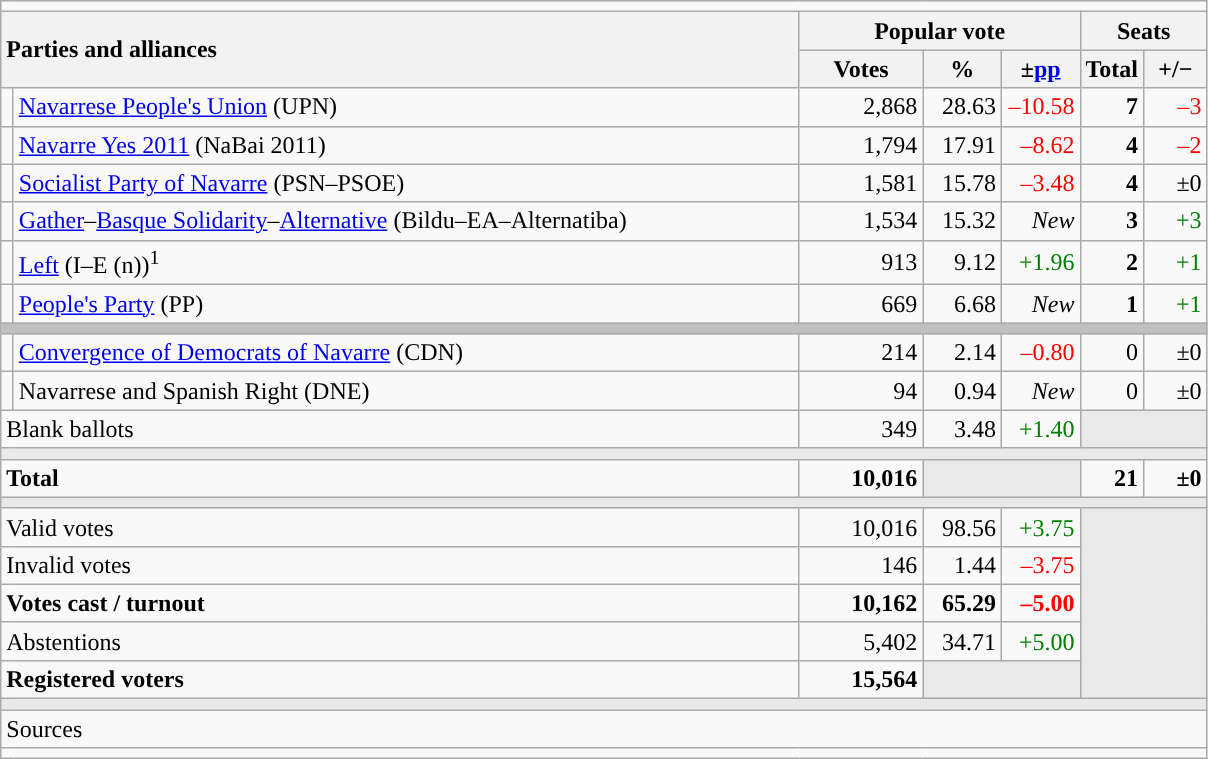<table class="wikitable" style="text-align:right;">
<tr>
<td colspan="7"></td>
</tr>
<tr>
<th style="text-align:left;" rowspan="2" colspan="2" width="525">Parties and alliances</th>
<th colspan="3">Popular vote</th>
<th colspan="2">Seats</th>
</tr>
<tr>
<th width="75">Votes</th>
<th width="45">%</th>
<th width="45">±<a href='#'>pp</a></th>
<th width="35">Total</th>
<th width="35">+/−</th>
</tr>
<tr>
<td width="1" style="color:inherit;background:"></td>
<td align="left"><a href='#'>Navarrese People's Union</a> (UPN)</td>
<td>2,868</td>
<td>28.63</td>
<td style="color:red;">–10.58</td>
<td><strong>7</strong></td>
<td style="color:red;">–3</td>
</tr>
<tr>
<td style="color:inherit;background:"></td>
<td align="left"><a href='#'>Navarre Yes 2011</a> (NaBai 2011)</td>
<td>1,794</td>
<td>17.91</td>
<td style="color:red;">–8.62</td>
<td><strong>4</strong></td>
<td style="color:red;">–2</td>
</tr>
<tr>
<td style="color:inherit;background:"></td>
<td align="left"><a href='#'>Socialist Party of Navarre</a> (PSN–PSOE)</td>
<td>1,581</td>
<td>15.78</td>
<td style="color:red;">–3.48</td>
<td><strong>4</strong></td>
<td>±0</td>
</tr>
<tr>
<td style="color:inherit;background:"></td>
<td align="left"><a href='#'>Gather</a>–<a href='#'>Basque Solidarity</a>–<a href='#'>Alternative</a> (Bildu–EA–Alternatiba)</td>
<td>1,534</td>
<td>15.32</td>
<td><em>New</em></td>
<td><strong>3</strong></td>
<td style="color:green;">+3</td>
</tr>
<tr>
<td style="color:inherit;background:"></td>
<td align="left"><a href='#'>Left</a> (I–E (n))<sup>1</sup></td>
<td>913</td>
<td>9.12</td>
<td style="color:green;">+1.96</td>
<td><strong>2</strong></td>
<td style="color:green;">+1</td>
</tr>
<tr>
<td style="color:inherit;background:"></td>
<td align="left"><a href='#'>People's Party</a> (PP)</td>
<td>669</td>
<td>6.68</td>
<td><em>New</em></td>
<td><strong>1</strong></td>
<td style="color:green;">+1</td>
</tr>
<tr>
<td colspan="7" bgcolor="#C0C0C0"></td>
</tr>
<tr>
<td style="color:inherit;background:"></td>
<td align="left"><a href='#'>Convergence of Democrats of Navarre</a> (CDN)</td>
<td>214</td>
<td>2.14</td>
<td style="color:red;">–0.80</td>
<td>0</td>
<td>±0</td>
</tr>
<tr>
<td style="color:inherit;background:"></td>
<td align="left">Navarrese and Spanish Right (DNE)</td>
<td>94</td>
<td>0.94</td>
<td><em>New</em></td>
<td>0</td>
<td>±0</td>
</tr>
<tr>
<td align="left" colspan="2">Blank ballots</td>
<td>349</td>
<td>3.48</td>
<td style="color:green;">+1.40</td>
<td bgcolor="#E9E9E9" colspan="2"></td>
</tr>
<tr>
<td colspan="7" bgcolor="#E9E9E9"></td>
</tr>
<tr style="font-weight:bold;">
<td align="left" colspan="2">Total</td>
<td>10,016</td>
<td bgcolor="#E9E9E9" colspan="2"></td>
<td>21</td>
<td>±0</td>
</tr>
<tr>
<td colspan="7" bgcolor="#E9E9E9"></td>
</tr>
<tr>
<td align="left" colspan="2">Valid votes</td>
<td>10,016</td>
<td>98.56</td>
<td style="color:green;">+3.75</td>
<td bgcolor="#E9E9E9" colspan="2" rowspan="5"></td>
</tr>
<tr>
<td align="left" colspan="2">Invalid votes</td>
<td>146</td>
<td>1.44</td>
<td style="color:red;">–3.75</td>
</tr>
<tr style="font-weight:bold;">
<td align="left" colspan="2">Votes cast / turnout</td>
<td>10,162</td>
<td>65.29</td>
<td style="color:red;">–5.00</td>
</tr>
<tr>
<td align="left" colspan="2">Abstentions</td>
<td>5,402</td>
<td>34.71</td>
<td style="color:green;">+5.00</td>
</tr>
<tr style="font-weight:bold;">
<td align="left" colspan="2">Registered voters</td>
<td>15,564</td>
<td bgcolor="#E9E9E9" colspan="2"></td>
</tr>
<tr>
<td colspan="7" bgcolor="#E9E9E9"></td>
</tr>
<tr>
<td align="left" colspan="7">Sources</td>
</tr>
<tr>
<td colspan="7" style="text-align:left; max-width:790px;"></td>
</tr>
</table>
